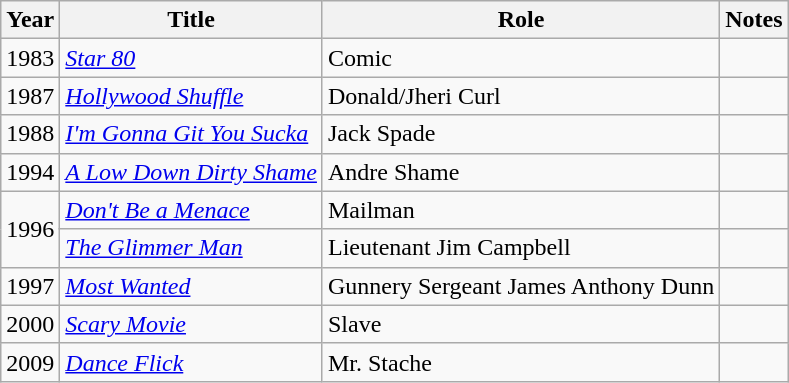<table class="wikitable plainrowheaders" style="margin-right: 0;">
<tr>
<th>Year</th>
<th>Title</th>
<th>Role</th>
<th>Notes</th>
</tr>
<tr>
<td>1983</td>
<td><em><a href='#'>Star 80</a></em></td>
<td>Comic</td>
<td></td>
</tr>
<tr>
<td>1987</td>
<td><em><a href='#'>Hollywood Shuffle</a></em></td>
<td>Donald/Jheri Curl</td>
<td></td>
</tr>
<tr>
<td>1988</td>
<td><em><a href='#'>I'm Gonna Git You Sucka</a></em></td>
<td>Jack Spade</td>
<td></td>
</tr>
<tr>
<td>1994</td>
<td><em><a href='#'>A Low Down Dirty Shame</a></em></td>
<td>Andre Shame</td>
<td></td>
</tr>
<tr>
<td rowspan=2>1996</td>
<td><em><a href='#'>Don't Be a Menace</a></em></td>
<td>Mailman</td>
<td></td>
</tr>
<tr>
<td><em><a href='#'>The Glimmer Man</a></em></td>
<td>Lieutenant Jim Campbell</td>
<td></td>
</tr>
<tr>
<td>1997</td>
<td><em><a href='#'>Most Wanted</a></em></td>
<td>Gunnery Sergeant James Anthony Dunn</td>
<td></td>
</tr>
<tr>
<td>2000</td>
<td><em><a href='#'>Scary Movie</a></em></td>
<td>Slave</td>
<td></td>
</tr>
<tr>
<td>2009</td>
<td><em><a href='#'>Dance Flick</a></em></td>
<td>Mr. Stache</td>
<td></td>
</tr>
</table>
